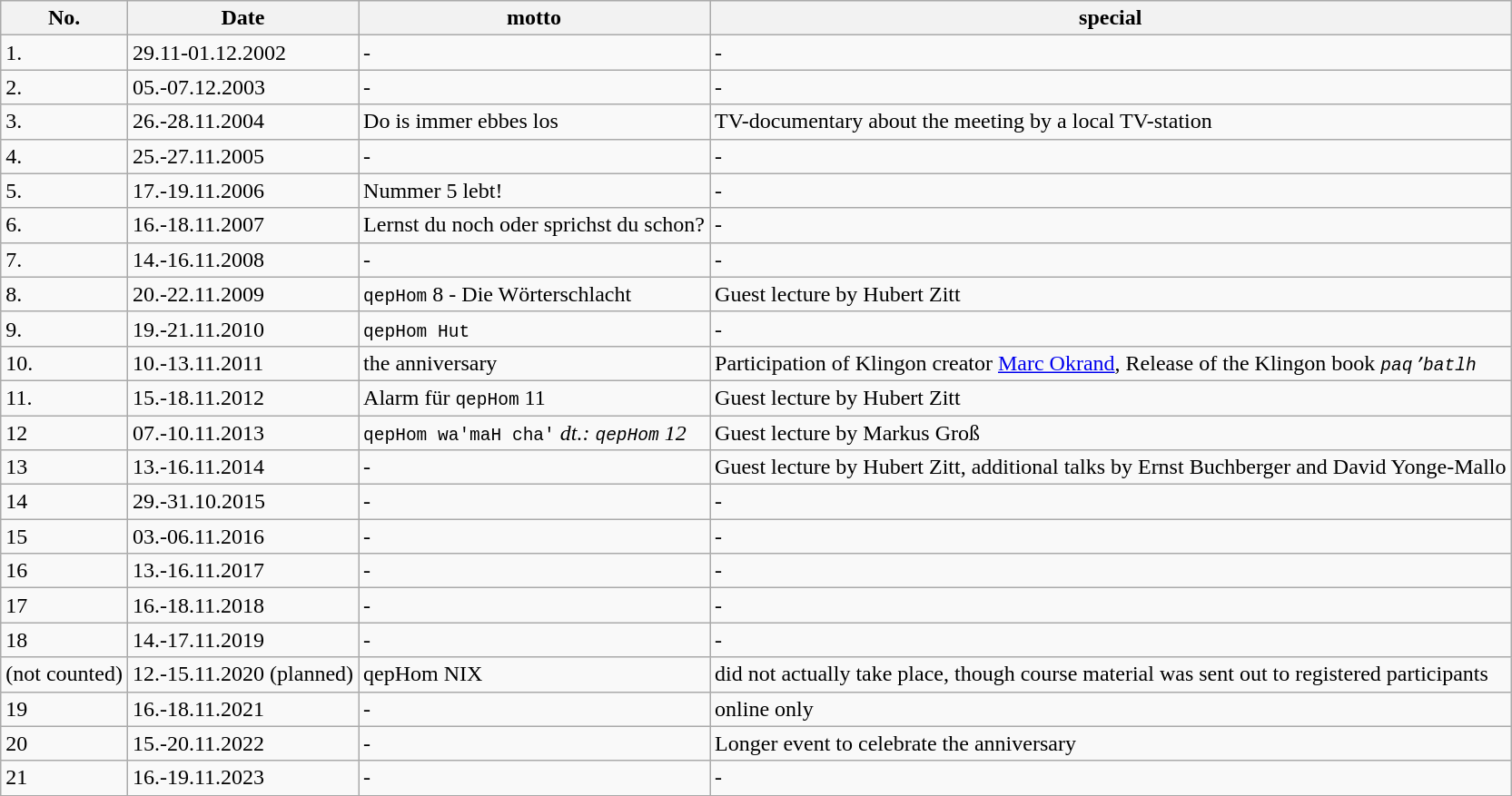<table class="wikitable">
<tr>
<th>No.</th>
<th>Date</th>
<th>motto</th>
<th>special</th>
</tr>
<tr>
<td>1.</td>
<td>29.11-01.12.2002</td>
<td>-</td>
<td>-</td>
</tr>
<tr>
<td>2.</td>
<td>05.-07.12.2003</td>
<td>-</td>
<td>-</td>
</tr>
<tr>
<td>3.</td>
<td>26.-28.11.2004</td>
<td>Do is immer ebbes los</td>
<td>TV-documentary about the meeting by a local TV-station </td>
</tr>
<tr>
<td>4.</td>
<td>25.-27.11.2005</td>
<td>-</td>
<td>-</td>
</tr>
<tr>
<td>5.</td>
<td>17.-19.11.2006</td>
<td>Nummer 5 lebt!</td>
<td>-</td>
</tr>
<tr>
<td>6.</td>
<td>16.-18.11.2007</td>
<td>Lernst du noch oder sprichst du schon?</td>
<td>-</td>
</tr>
<tr>
<td>7.</td>
<td>14.-16.11.2008</td>
<td>-</td>
<td>-</td>
</tr>
<tr>
<td>8.</td>
<td>20.-22.11.2009</td>
<td><code>qepHom</code> 8 - Die Wörterschlacht</td>
<td>Guest lecture by Hubert Zitt</td>
</tr>
<tr>
<td>9.</td>
<td>19.-21.11.2010</td>
<td><code>qepHom Hut</code></td>
<td>-</td>
</tr>
<tr>
<td>10.</td>
<td>10.-13.11.2011</td>
<td>the anniversary</td>
<td>Participation of Klingon creator <a href='#'>Marc Okrand</a>, Release of the Klingon book <em><code>paqʼbatlh</code></em></td>
</tr>
<tr>
<td>11.</td>
<td>15.-18.11.2012</td>
<td>Alarm für <code>qepHom</code> 11</td>
<td>Guest lecture by Hubert Zitt</td>
</tr>
<tr>
<td>12</td>
<td>07.-10.11.2013</td>
<td><code>qepHom wa'maH cha'</code> <em>dt.: <code>qepHom</code> 12</em></td>
<td>Guest lecture by Markus Groß</td>
</tr>
<tr>
<td>13</td>
<td>13.-16.11.2014</td>
<td>-</td>
<td>Guest lecture by Hubert Zitt, additional talks by Ernst Buchberger and David Yonge-Mallo</td>
</tr>
<tr>
<td>14</td>
<td>29.-31.10.2015</td>
<td>-</td>
<td>-</td>
</tr>
<tr>
<td>15</td>
<td>03.-06.11.2016</td>
<td>-</td>
<td>-</td>
</tr>
<tr>
<td>16</td>
<td>13.-16.11.2017</td>
<td>-</td>
<td>-</td>
</tr>
<tr>
<td>17</td>
<td>16.-18.11.2018</td>
<td>-</td>
<td>-</td>
</tr>
<tr>
<td>18</td>
<td>14.-17.11.2019</td>
<td>-</td>
<td>-</td>
</tr>
<tr>
<td>(not counted)</td>
<td>12.-15.11.2020 (planned)</td>
<td>qepHom NIX</td>
<td>did not actually take place, though course material was sent out to registered participants</td>
</tr>
<tr>
<td>19</td>
<td>16.-18.11.2021</td>
<td>-</td>
<td>online only</td>
</tr>
<tr>
<td>20</td>
<td>15.-20.11.2022</td>
<td>-</td>
<td>Longer event to celebrate the anniversary</td>
</tr>
<tr>
<td>21</td>
<td>16.-19.11.2023</td>
<td>-</td>
<td>-</td>
</tr>
</table>
